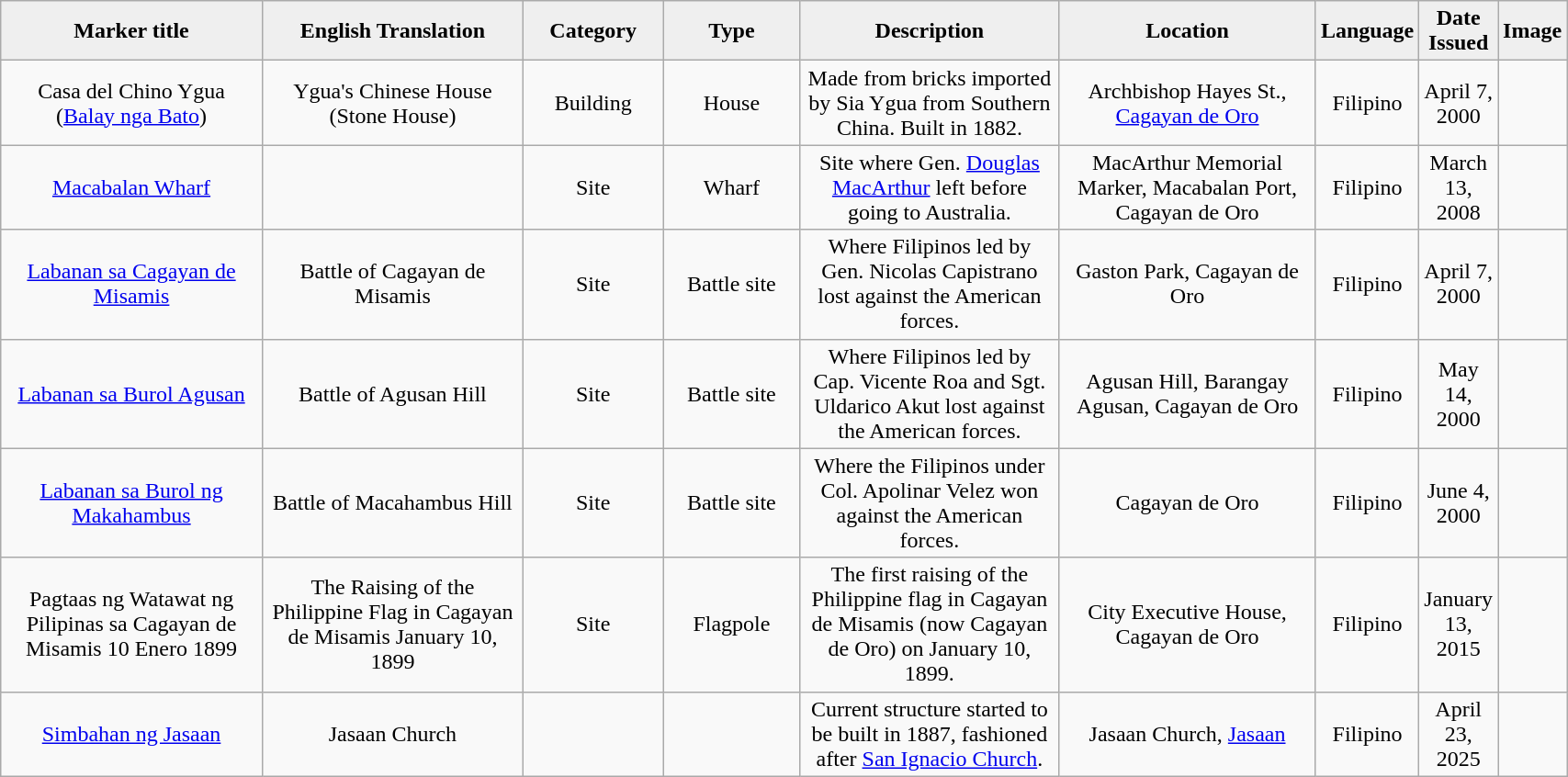<table class="wikitable" style="width:90%; text-align:center;">
<tr>
<th style="width:20%; background:#efefef;">Marker title</th>
<th style="width:20%; background:#efefef;">English Translation</th>
<th style="width:10%; background:#efefef;">Category</th>
<th style="width:10%; background:#efefef;">Type</th>
<th style="width:20%; background:#efefef;">Description</th>
<th style="width:20%; background:#efefef;">Location</th>
<th style="width:10%; background:#efefef;">Language</th>
<th style="width:10%; background:#efefef;">Date Issued</th>
<th style="width:10%; background:#efefef;">Image</th>
</tr>
<tr>
<td>Casa del Chino Ygua (<a href='#'>Balay nga Bato</a>)</td>
<td>Ygua's Chinese House<br>(Stone House)</td>
<td>Building</td>
<td>House</td>
<td>Made from bricks imported by Sia Ygua from Southern China. Built in 1882.</td>
<td>Archbishop Hayes St., <a href='#'>Cagayan de Oro</a></td>
<td>Filipino</td>
<td>April 7, 2000</td>
<td><br></td>
</tr>
<tr>
<td><a href='#'>Macabalan Wharf</a></td>
<td></td>
<td>Site</td>
<td>Wharf</td>
<td>Site where Gen. <a href='#'>Douglas MacArthur</a> left before going to Australia.</td>
<td>MacArthur Memorial Marker, Macabalan Port, Cagayan de Oro</td>
<td>Filipino</td>
<td>March 13, 2008</td>
<td></td>
</tr>
<tr>
<td><a href='#'>Labanan sa Cagayan de Misamis</a></td>
<td>Battle of Cagayan de Misamis</td>
<td>Site</td>
<td>Battle site</td>
<td>Where Filipinos led by Gen. Nicolas Capistrano lost against the American forces.</td>
<td>Gaston Park, Cagayan de Oro</td>
<td>Filipino</td>
<td>April 7, 2000</td>
<td></td>
</tr>
<tr>
<td><a href='#'>Labanan sa Burol Agusan</a></td>
<td>Battle of Agusan Hill</td>
<td>Site</td>
<td>Battle site</td>
<td>Where Filipinos led by Cap. Vicente Roa and Sgt. Uldarico Akut lost against the American forces.</td>
<td>Agusan Hill, Barangay Agusan, Cagayan de Oro</td>
<td>Filipino</td>
<td>May 14, 2000</td>
<td></td>
</tr>
<tr>
<td><a href='#'>Labanan sa Burol ng Makahambus</a></td>
<td>Battle of Macahambus Hill</td>
<td>Site</td>
<td>Battle site</td>
<td>Where the Filipinos under Col. Apolinar Velez won against the American forces.</td>
<td>Cagayan de Oro</td>
<td>Filipino</td>
<td>June 4, 2000</td>
<td></td>
</tr>
<tr>
<td>Pagtaas ng Watawat ng Pilipinas sa Cagayan de Misamis 10 Enero 1899</td>
<td>The Raising of the Philippine Flag in Cagayan de Misamis January 10, 1899</td>
<td>Site</td>
<td>Flagpole</td>
<td>The first raising of the Philippine flag in Cagayan de Misamis (now Cagayan de Oro) on January 10, 1899.</td>
<td>City Executive House, Cagayan de Oro</td>
<td>Filipino</td>
<td>January 13, 2015</td>
<td></td>
</tr>
<tr>
<td><a href='#'>Simbahan ng Jasaan</a></td>
<td>Jasaan Church</td>
<td></td>
<td></td>
<td>Current structure started to be built in 1887, fashioned after <a href='#'>San Ignacio Church</a>.</td>
<td>Jasaan Church, <a href='#'>Jasaan</a></td>
<td>Filipino</td>
<td>April 23, 2025</td>
<td></td>
</tr>
</table>
